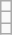<table class="wikitable">
<tr>
<td></td>
</tr>
<tr>
<td></td>
</tr>
<tr>
<td></td>
</tr>
</table>
